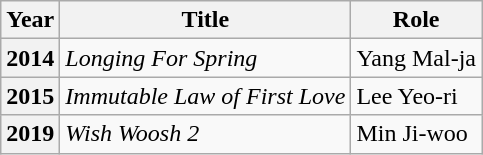<table class="wikitable plainrowheaders">
<tr>
<th scope="col">Year</th>
<th scope="col">Title</th>
<th scope="col">Role</th>
</tr>
<tr>
<th scope="row">2014</th>
<td><em>Longing For Spring</em></td>
<td>Yang Mal-ja</td>
</tr>
<tr>
<th scope="row">2015</th>
<td><em>Immutable Law of First Love</em></td>
<td>Lee Yeo-ri</td>
</tr>
<tr>
<th scope="row">2019</th>
<td><em>Wish Woosh 2</em></td>
<td>Min Ji-woo</td>
</tr>
</table>
